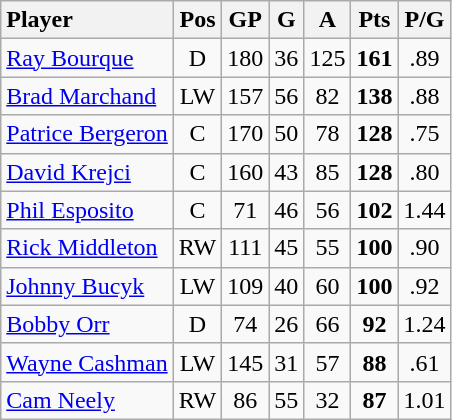<table class="wikitable" style="text-align:center;">
<tr>
<th style="text-align:left;">Player</th>
<th>Pos</th>
<th>GP</th>
<th>G</th>
<th>A</th>
<th>Pts</th>
<th>P/G</th>
</tr>
<tr>
<td style="text-align:left;"><a href='#'>Ray Bourque</a></td>
<td>D</td>
<td>180</td>
<td>36</td>
<td>125</td>
<td><strong>161</strong></td>
<td>.89</td>
</tr>
<tr>
<td style="text-align:left;"><a href='#'>Brad Marchand</a></td>
<td>LW</td>
<td>157</td>
<td>56</td>
<td>82</td>
<td><strong>138</strong></td>
<td>.88</td>
</tr>
<tr>
<td style="text-align:left;"><a href='#'>Patrice Bergeron</a></td>
<td>C</td>
<td>170</td>
<td>50</td>
<td>78</td>
<td><strong>128</strong></td>
<td>.75</td>
</tr>
<tr>
<td style="text-align:left;"><a href='#'>David Krejci</a></td>
<td>C</td>
<td>160</td>
<td>43</td>
<td>85</td>
<td><strong>128</strong></td>
<td>.80</td>
</tr>
<tr>
<td style="text-align:left;"><a href='#'>Phil Esposito</a></td>
<td>C</td>
<td>71</td>
<td>46</td>
<td>56</td>
<td><strong>102</strong></td>
<td>1.44</td>
</tr>
<tr>
<td style="text-align:left;"><a href='#'>Rick Middleton</a></td>
<td>RW</td>
<td>111</td>
<td>45</td>
<td>55</td>
<td><strong>100</strong></td>
<td>.90</td>
</tr>
<tr>
<td style="text-align:left;"><a href='#'>Johnny Bucyk</a></td>
<td>LW</td>
<td>109</td>
<td>40</td>
<td>60</td>
<td><strong>100</strong></td>
<td>.92</td>
</tr>
<tr>
<td style="text-align:left;"><a href='#'>Bobby Orr</a></td>
<td>D</td>
<td>74</td>
<td>26</td>
<td>66</td>
<td><strong>92</strong></td>
<td>1.24</td>
</tr>
<tr>
<td style="text-align:left;"><a href='#'>Wayne Cashman</a></td>
<td>LW</td>
<td>145</td>
<td>31</td>
<td>57</td>
<td><strong>88</strong></td>
<td>.61</td>
</tr>
<tr>
<td style="text-align:left;"><a href='#'>Cam Neely</a></td>
<td>RW</td>
<td>86</td>
<td>55</td>
<td>32</td>
<td><strong>87</strong></td>
<td>1.01</td>
</tr>
</table>
